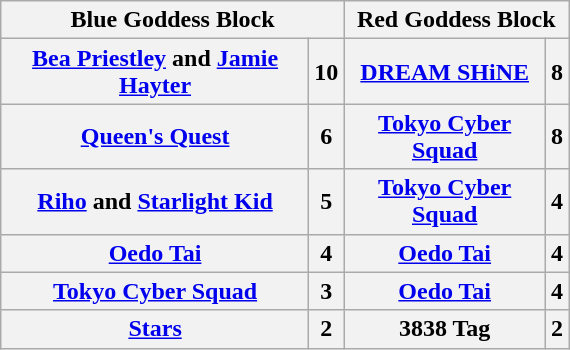<table class="wikitable" style="text-align:center; margin: 1em auto 1em auto" width="30%">
<tr>
<th colspan="2">Blue Goddess Block</th>
<th colspan="2">Red Goddess Block</th>
</tr>
<tr>
<th><a href='#'>Bea Priestley</a> and <a href='#'>Jamie Hayter</a></th>
<th>10</th>
<th><a href='#'>DREAM SHiNE</a><br></th>
<th>8</th>
</tr>
<tr>
<th><a href='#'>Queen's Quest</a><br></th>
<th>6</th>
<th><a href='#'>Tokyo Cyber Squad</a><br></th>
<th>8</th>
</tr>
<tr>
<th><a href='#'>Riho</a> and <a href='#'>Starlight Kid</a></th>
<th>5</th>
<th><a href='#'>Tokyo Cyber Squad</a><br></th>
<th>4</th>
</tr>
<tr>
<th><a href='#'>Oedo Tai</a><br></th>
<th>4</th>
<th><a href='#'>Oedo Tai</a><br></th>
<th>4</th>
</tr>
<tr>
<th><a href='#'>Tokyo Cyber Squad</a><br></th>
<th>3</th>
<th><a href='#'>Oedo Tai</a><br></th>
<th>4</th>
</tr>
<tr>
<th><a href='#'>Stars</a><br></th>
<th>2</th>
<th>3838 Tag<br></th>
<th>2</th>
</tr>
</table>
